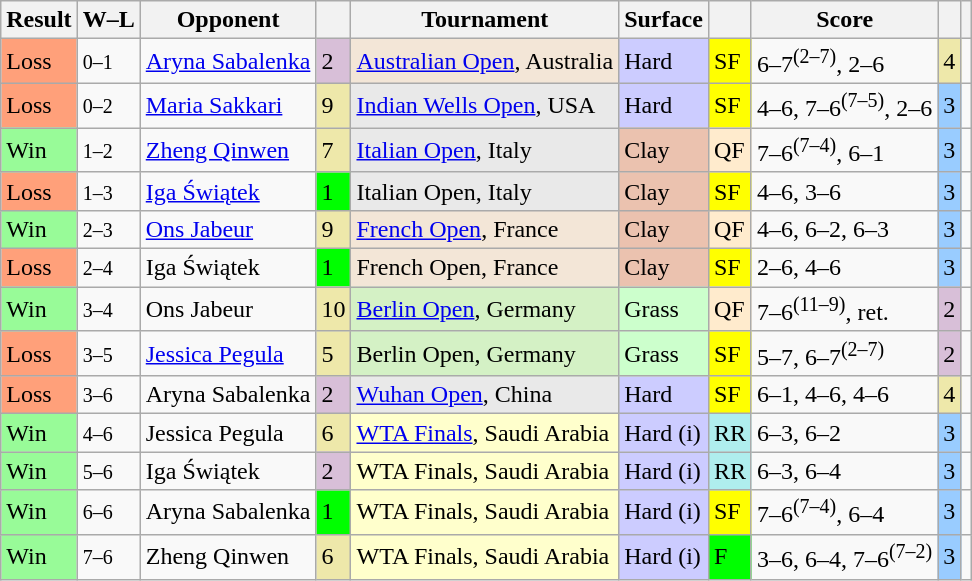<table class="wikitable sortable">
<tr>
<th>Result</th>
<th class=unsortable>W–L</th>
<th>Opponent</th>
<th></th>
<th>Tournament</th>
<th>Surface</th>
<th class=unsortable></th>
<th class=unsortable>Score</th>
<th></th>
<th class=unsortable></th>
</tr>
<tr>
<td bgcolor=ffa07a>Loss</td>
<td><small>0–1</small></td>
<td> <a href='#'>Aryna Sabalenka</a></td>
<td bgcolor=thistle>2</td>
<td bgcolor=f3e6d7><a href='#'>Australian Open</a>, Australia</td>
<td bgcolor=#ccf>Hard</td>
<td bgcolor=yellow>SF</td>
<td>6–7<sup>(2–7)</sup>, 2–6</td>
<td bgcolor=eee8aa>4</td>
<td></td>
</tr>
<tr>
<td bgcolor=ffa07a>Loss</td>
<td><small>0–2</small></td>
<td> <a href='#'>Maria Sakkari</a></td>
<td bgcolor=eee8aa>9</td>
<td bgcolor=e9e9e9><a href='#'>Indian Wells Open</a>, USA</td>
<td bgcolor=ccccff>Hard</td>
<td bgcolor=yellow>SF</td>
<td>4–6, 7–6<sup>(7–5)</sup>, 2–6</td>
<td bgcolor=99ccff>3</td>
<td></td>
</tr>
<tr>
<td bgcolor=98fb98>Win</td>
<td><small>1–2</small></td>
<td> <a href='#'>Zheng Qinwen</a></td>
<td bgcolor=eee8aa>7</td>
<td bgcolor=e9e9e9><a href='#'>Italian Open</a>, Italy</td>
<td bgcolor=ebc2af>Clay</td>
<td bgcolor=ffebcd>QF</td>
<td>7–6<sup>(7–4)</sup>, 6–1</td>
<td bgcolor=99ccff>3</td>
<td></td>
</tr>
<tr>
<td bgcolor=ffa07a>Loss</td>
<td><small>1–3</small></td>
<td> <a href='#'>Iga Świątek</a></td>
<td bgcolor=lime>1</td>
<td bgcolor=e9e9e9>Italian Open, Italy</td>
<td bgcolor=ebc2af>Clay</td>
<td bgcolor=yellow>SF</td>
<td>4–6, 3–6</td>
<td bgcolor=99ccff>3</td>
<td></td>
</tr>
<tr>
<td bgcolor=98fb98>Win</td>
<td><small>2–3</small></td>
<td> <a href='#'>Ons Jabeur</a></td>
<td bgcolor=eee8aa>9</td>
<td bgcolor=f3e6d7><a href='#'>French Open</a>, France</td>
<td bgcolor=ebc2af>Clay</td>
<td bgcolor=ffebcd>QF</td>
<td>4–6, 6–2, 6–3</td>
<td bgcolor=99ccff>3</td>
<td></td>
</tr>
<tr>
<td bgcolor=ffa07a>Loss</td>
<td><small>2–4</small></td>
<td> Iga Świątek</td>
<td bgcolor=lime>1</td>
<td bgcolor=f3e6d7>French Open, France</td>
<td bgcolor=ebc2af>Clay</td>
<td bgcolor=yellow>SF</td>
<td>2–6, 4–6</td>
<td bgcolor=99ccff>3</td>
<td></td>
</tr>
<tr>
<td bgcolor=98fb98>Win</td>
<td><small>3–4</small></td>
<td> Ons Jabeur</td>
<td bgcolor=eee8aa>10</td>
<td bgcolor=d4f1c5><a href='#'>Berlin Open</a>, Germany</td>
<td bgcolor=#cfc>Grass</td>
<td bgcolor=ffebcd>QF</td>
<td>7–6<sup>(11–9)</sup>, ret.</td>
<td bgcolor=thistle>2</td>
<td></td>
</tr>
<tr>
<td bgcolor=ffa07a>Loss</td>
<td><small>3–5</small></td>
<td> <a href='#'>Jessica Pegula</a></td>
<td bgcolor=eee8aa>5</td>
<td bgcolor=d4f1c5>Berlin Open, Germany</td>
<td bgcolor=#cfc>Grass</td>
<td bgcolor=yellow>SF</td>
<td>5–7, 6–7<sup>(2–7)</sup></td>
<td bgcolor=thistle>2</td>
<td></td>
</tr>
<tr>
<td bgcolor=ffa07a>Loss</td>
<td><small>3–6</small></td>
<td> Aryna Sabalenka</td>
<td bgcolor=thistle>2</td>
<td bgcolor=e9e9e9><a href='#'>Wuhan Open</a>, China</td>
<td bgcolor=#ccf>Hard</td>
<td bgcolor=yellow>SF</td>
<td>6–1, 4–6, 4–6</td>
<td bgcolor=eee8aa>4</td>
<td></td>
</tr>
<tr>
<td bgcolor=98fb98>Win</td>
<td><small>4–6</small></td>
<td> Jessica Pegula</td>
<td bgcolor=eee8aa>6</td>
<td bgcolor=ffffcc><a href='#'>WTA Finals</a>, Saudi Arabia</td>
<td bgcolor=#ccf>Hard (i)</td>
<td bgcolor=afeeee>RR</td>
<td>6–3, 6–2</td>
<td bgcolor=#99ccff>3</td>
<td></td>
</tr>
<tr>
<td bgcolor=98fb98>Win</td>
<td><small>5–6</small></td>
<td> Iga Świątek</td>
<td bgcolor=thistle>2</td>
<td bgcolor=ffffcc>WTA Finals, Saudi Arabia</td>
<td bgcolor=#ccf>Hard (i)</td>
<td bgcolor=afeeee>RR</td>
<td>6–3, 6–4</td>
<td bgcolor=#99ccff>3</td>
<td></td>
</tr>
<tr>
<td bgcolor=98fb98>Win</td>
<td><small>6–6</small></td>
<td> Aryna Sabalenka</td>
<td bgcolor=lime>1</td>
<td bgcolor=ffffcc>WTA Finals, Saudi Arabia</td>
<td bgcolor=#ccf>Hard (i)</td>
<td bgcolor=yellow>SF</td>
<td>7–6<sup>(7–4)</sup>, 6–4</td>
<td bgcolor=#99ccff>3</td>
<td></td>
</tr>
<tr>
<td bgcolor=98fb98>Win</td>
<td><small>7–6</small></td>
<td> Zheng Qinwen</td>
<td bgcolor=eee8aa>6</td>
<td bgcolor=ffffcc>WTA Finals, Saudi Arabia</td>
<td bgcolor=#ccf>Hard (i)</td>
<td bgcolor=lime>F</td>
<td>3–6, 6–4, 7–6<sup>(7–2)</sup></td>
<td bgcolor=#99ccff>3</td>
<td></td>
</tr>
</table>
